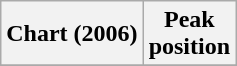<table class="wikitable plainrowheaders">
<tr>
<th scope="col">Chart (2006)</th>
<th scope="col">Peak<br>position</th>
</tr>
<tr>
</tr>
</table>
